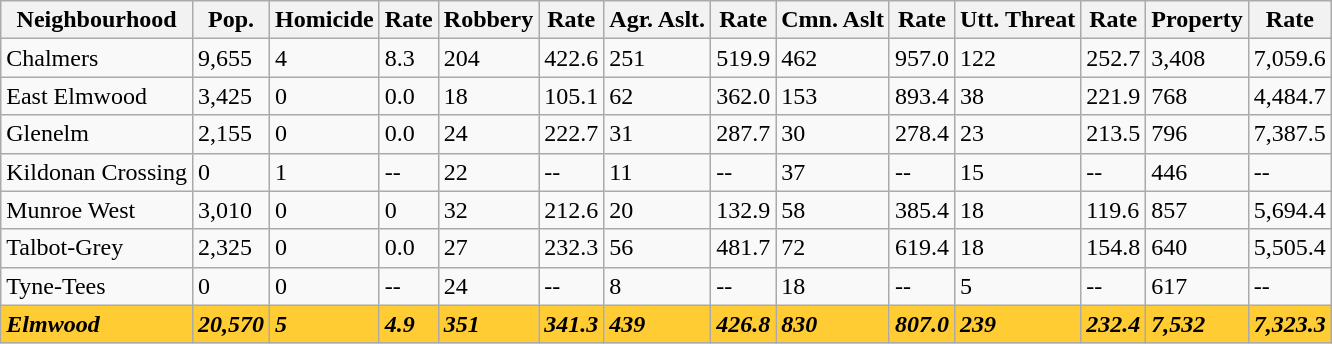<table class="wikitable sortable">
<tr>
<th>Neighbourhood</th>
<th>Pop. </th>
<th>Homicide</th>
<th>Rate </th>
<th>Robbery</th>
<th>Rate</th>
<th>Agr. Aslt. </th>
<th>Rate</th>
<th>Cmn. Aslt </th>
<th>Rate</th>
<th>Utt. Threat </th>
<th>Rate</th>
<th>Property</th>
<th>Rate</th>
</tr>
<tr>
<td>Chalmers</td>
<td>9,655</td>
<td>4</td>
<td>8.3</td>
<td>204</td>
<td>422.6</td>
<td>251</td>
<td>519.9</td>
<td>462</td>
<td>957.0</td>
<td>122</td>
<td>252.7</td>
<td>3,408</td>
<td>7,059.6</td>
</tr>
<tr>
<td>East Elmwood</td>
<td>3,425</td>
<td>0</td>
<td>0.0</td>
<td>18</td>
<td>105.1</td>
<td>62</td>
<td>362.0</td>
<td>153</td>
<td>893.4</td>
<td>38</td>
<td>221.9</td>
<td>768</td>
<td>4,484.7</td>
</tr>
<tr>
<td>Glenelm</td>
<td>2,155</td>
<td>0</td>
<td>0.0</td>
<td>24</td>
<td>222.7</td>
<td>31</td>
<td>287.7</td>
<td>30</td>
<td>278.4</td>
<td>23</td>
<td>213.5</td>
<td>796</td>
<td>7,387.5</td>
</tr>
<tr>
<td>Kildonan Crossing</td>
<td>0</td>
<td>1</td>
<td>--</td>
<td>22</td>
<td>--</td>
<td>11</td>
<td>--</td>
<td>37</td>
<td>--</td>
<td>15</td>
<td>--</td>
<td>446</td>
<td>--</td>
</tr>
<tr>
<td>Munroe West</td>
<td>3,010</td>
<td>0</td>
<td>0</td>
<td>32</td>
<td>212.6</td>
<td>20</td>
<td>132.9</td>
<td>58</td>
<td>385.4</td>
<td>18</td>
<td>119.6</td>
<td>857</td>
<td>5,694.4</td>
</tr>
<tr>
<td>Talbot-Grey</td>
<td>2,325</td>
<td>0</td>
<td>0.0</td>
<td>27</td>
<td>232.3</td>
<td>56</td>
<td>481.7</td>
<td>72</td>
<td>619.4</td>
<td>18</td>
<td>154.8</td>
<td>640</td>
<td>5,505.4</td>
</tr>
<tr>
<td>Tyne-Tees</td>
<td>0</td>
<td>0</td>
<td>--</td>
<td>24</td>
<td>--</td>
<td>8</td>
<td>--</td>
<td>18</td>
<td>--</td>
<td>5</td>
<td>--</td>
<td>617</td>
<td>--</td>
</tr>
<tr>
<td style="background: #fc3;"><strong><em>Elmwood</em></strong></td>
<td style="background: #fc3;"><strong><em>20,570</em></strong></td>
<td style="background: #fc3;"><strong><em>5</em></strong></td>
<td style="background: #fc3;"><strong><em>4.9</em></strong></td>
<td style="background: #fc3;"><strong><em>351</em></strong></td>
<td style="background: #fc3;"><strong><em>341.3</em></strong></td>
<td style="background: #fc3;"><strong><em>439</em></strong></td>
<td style="background: #fc3;"><strong><em>426.8</em></strong></td>
<td style="background: #fc3;"><strong><em>830</em></strong></td>
<td style="background: #fc3;"><strong><em>807.0</em></strong></td>
<td style="background: #fc3;"><strong><em>239</em></strong></td>
<td style="background: #fc3;"><strong><em>232.4</em></strong></td>
<td style="background: #fc3;"><strong><em>7,532</em></strong></td>
<td style="background: #fc3;"><strong><em>7,323.3</em></strong></td>
</tr>
</table>
